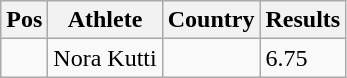<table class="wikitable">
<tr>
<th>Pos</th>
<th>Athlete</th>
<th>Country</th>
<th>Results</th>
</tr>
<tr>
<td align="center"></td>
<td>Nora Kutti</td>
<td></td>
<td>6.75</td>
</tr>
</table>
